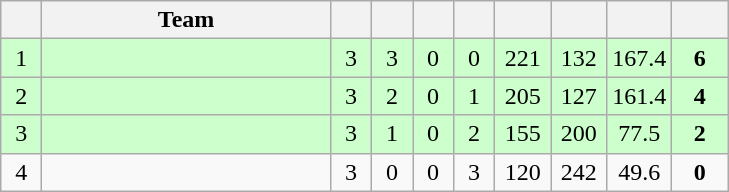<table class=wikitable style=text-align:center>
<tr>
<th width=20 abbr=Position></th>
<th width=185>Team</th>
<th width=20 abbr=Played></th>
<th width=20 abbr=Won></th>
<th width=20 abbr=Drawn></th>
<th width=20 abbr=Lost></th>
<th width=30 abbr=Goal for></th>
<th width=30 abbr=Goal against></th>
<th width=30 abbr=Percentage></th>
<th width=30 abbr=Points></th>
</tr>
<tr bgcolor=#CCFFCC>
<td>1</td>
<td align=left></td>
<td>3</td>
<td>3</td>
<td>0</td>
<td>0</td>
<td>221</td>
<td>132</td>
<td>167.4</td>
<td><strong>6</strong></td>
</tr>
<tr bgcolor=#CCFFCC>
<td>2</td>
<td align=left></td>
<td>3</td>
<td>2</td>
<td>0</td>
<td>1</td>
<td>205</td>
<td>127</td>
<td>161.4</td>
<td><strong>4</strong></td>
</tr>
<tr bgcolor=#CCFFCC>
<td>3</td>
<td align=left></td>
<td>3</td>
<td>1</td>
<td>0</td>
<td>2</td>
<td>155</td>
<td>200</td>
<td>77.5</td>
<td><strong>2</strong></td>
</tr>
<tr>
<td>4</td>
<td align=left></td>
<td>3</td>
<td>0</td>
<td>0</td>
<td>3</td>
<td>120</td>
<td>242</td>
<td>49.6</td>
<td><strong>0</strong></td>
</tr>
</table>
